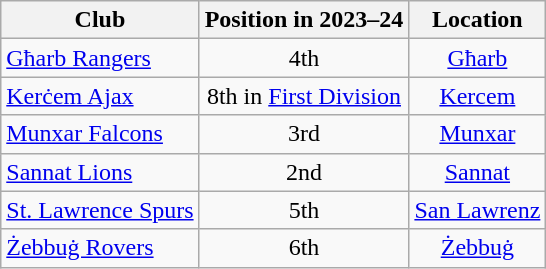<table class="wikitable sortable" style="text-align:center">
<tr>
<th>Club</th>
<th>Position in 2023–24</th>
<th>Location</th>
</tr>
<tr>
<td style="text-align:left;"><a href='#'>Għarb Rangers</a></td>
<td>4th</td>
<td><a href='#'>Għarb</a></td>
</tr>
<tr>
<td style="text-align:left;"><a href='#'>Kerċem Ajax</a></td>
<td>8th in <a href='#'>First Division</a></td>
<td><a href='#'>Kercem</a></td>
</tr>
<tr>
<td style="text-align:left;"><a href='#'>Munxar Falcons</a></td>
<td>3rd</td>
<td><a href='#'>Munxar</a></td>
</tr>
<tr>
<td style="text-align:left;"><a href='#'>Sannat Lions</a></td>
<td>2nd</td>
<td><a href='#'>Sannat</a></td>
</tr>
<tr>
<td style="text-align:left;"><a href='#'>St. Lawrence Spurs</a></td>
<td>5th</td>
<td><a href='#'>San Lawrenz</a></td>
</tr>
<tr>
<td style="text-align:left;"><a href='#'>Żebbuġ Rovers</a></td>
<td>6th</td>
<td><a href='#'>Żebbuġ</a></td>
</tr>
</table>
